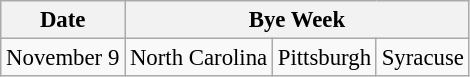<table class="wikitable" style="font-size:95%;">
<tr>
<th>Date</th>
<th colspan="3">Bye Week</th>
</tr>
<tr>
<td>November 9</td>
<td>North Carolina</td>
<td>Pittsburgh</td>
<td>Syracuse</td>
</tr>
</table>
